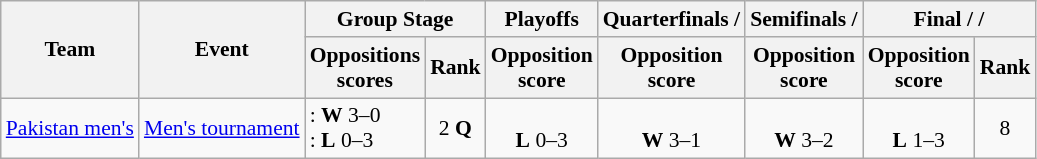<table class=wikitable style="font-size:90%; text-align:center;">
<tr>
<th rowspan=2>Team</th>
<th rowspan=2>Event</th>
<th colspan=2>Group Stage</th>
<th>Playoffs</th>
<th>Quarterfinals / </th>
<th>Semifinals / </th>
<th colspan=2>Final /  / </th>
</tr>
<tr>
<th>Oppositions<br> scores</th>
<th>Rank</th>
<th>Opposition<br> score</th>
<th>Opposition<br> score</th>
<th>Opposition<br> score</th>
<th>Opposition<br> score</th>
<th>Rank</th>
</tr>
<tr>
<td align=left><a href='#'>Pakistan men's</a></td>
<td align=left><a href='#'>Men's tournament</a></td>
<td align=left>: <strong>W</strong> 3–0<br>: <strong>L</strong> 0–3</td>
<td>2 <strong>Q</strong></td>
<td><br><strong>L</strong> 0–3</td>
<td><br><strong>W</strong> 3–1</td>
<td><br><strong>W</strong> 3–2</td>
<td><br><strong>L</strong> 1–3</td>
<td>8</td>
</tr>
</table>
